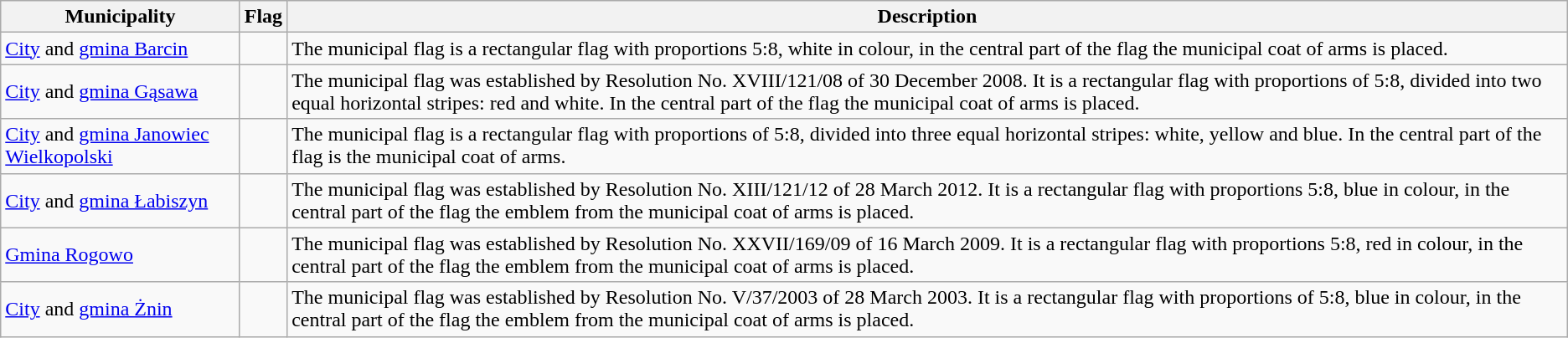<table class="wikitable" style="text-align: left">
<tr>
<th>Municipality</th>
<th>Flag</th>
<th>Description</th>
</tr>
<tr>
<td><a href='#'>City</a> and <a href='#'>gmina Barcin</a></td>
<td></td>
<td>The municipal flag is a rectangular flag with proportions 5:8, white in colour, in the central part of the flag the municipal coat of arms is placed.</td>
</tr>
<tr>
<td><a href='#'>City</a> and <a href='#'>gmina Gąsawa</a></td>
<td></td>
<td>The municipal flag was established by Resolution No. XVIII/121/08 of 30 December 2008. It is a rectangular flag with proportions of 5:8, divided into two equal horizontal stripes: red and white. In the central part of the flag the municipal coat of arms is placed.</td>
</tr>
<tr>
<td><a href='#'>City</a> and <a href='#'>gmina Janowiec Wielkopolski</a></td>
<td></td>
<td>The municipal flag is a rectangular flag with proportions of 5:8, divided into three equal horizontal stripes: white, yellow and blue. In the central part of the flag is the municipal coat of arms.</td>
</tr>
<tr>
<td><a href='#'>City</a> and <a href='#'>gmina Łabiszyn</a></td>
<td></td>
<td>The municipal flag was established by Resolution No. XIII/121/12 of 28 March 2012. It is a rectangular flag with proportions 5:8, blue in colour, in the central part of the flag the emblem from the municipal coat of arms is placed.</td>
</tr>
<tr>
<td><a href='#'>Gmina Rogowo</a></td>
<td></td>
<td>The municipal flag was established by Resolution No. XXVII/169/09 of 16 March 2009. It is a rectangular flag with proportions 5:8, red in colour, in the central part of the flag the emblem from the municipal coat of arms is placed.</td>
</tr>
<tr>
<td><a href='#'>City</a> and <a href='#'>gmina Żnin</a></td>
<td></td>
<td>The municipal flag was established by Resolution No. V/37/2003 of 28 March 2003. It is a rectangular flag with proportions of 5:8, blue in colour, in the central part of the flag the emblem from the municipal coat of arms is placed.</td>
</tr>
</table>
